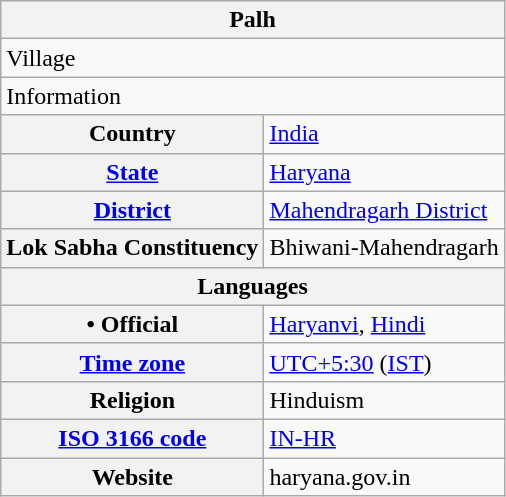<table class="wikitable">
<tr>
<th colspan="2">Palh</th>
</tr>
<tr>
<td colspan="2">Village</td>
</tr>
<tr>
<td colspan="2">Information</td>
</tr>
<tr>
<th>Country</th>
<td><a href='#'>India</a></td>
</tr>
<tr>
<th><a href='#'>State</a></th>
<td><a href='#'>Haryana</a></td>
</tr>
<tr>
<th><a href='#'>District</a></th>
<td><a href='#'>Mahendragarh District</a></td>
</tr>
<tr>
<th>Lok Sabha Constituency</th>
<td>Bhiwani-Mahendragarh</td>
</tr>
<tr>
<th colspan="2">Languages</th>
</tr>
<tr>
<th>• Official</th>
<td><a href='#'>Haryanvi</a>, <a href='#'>Hindi</a></td>
</tr>
<tr>
<th><a href='#'>Time zone</a></th>
<td><a href='#'>UTC+5:30</a> (<a href='#'>IST</a>)</td>
</tr>
<tr>
<th>Religion</th>
<td>Hinduism</td>
</tr>
<tr>
<th><a href='#'>ISO 3166 code</a></th>
<td><a href='#'>IN-HR</a></td>
</tr>
<tr>
<th>Website</th>
<td>haryana.gov.in</td>
</tr>
</table>
